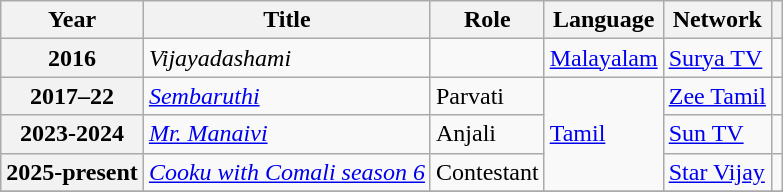<table class="wikitable plainrowheaders sortable">
<tr>
<th scope="col">Year</th>
<th scope="col">Title</th>
<th scope="col">Role</th>
<th scope="col">Language</th>
<th scope="col">Network</th>
<th scope="col" class="unsortable"></th>
</tr>
<tr>
<th scope=row>2016</th>
<td><em>Vijayadashami</em></td>
<td></td>
<td><a href='#'>Malayalam</a></td>
<td><a href='#'>Surya TV</a></td>
<td style="text-align:center;"></td>
</tr>
<tr>
<th scope=row>2017–22</th>
<td><em><a href='#'>Sembaruthi</a></em></td>
<td>Parvati</td>
<td rowspan="3"><a href='#'>Tamil</a></td>
<td><a href='#'>Zee Tamil</a></td>
<td style="text-align:center;"></td>
</tr>
<tr>
<th scope=row>2023-2024</th>
<td><em><a href='#'>Mr. Manaivi</a></em></td>
<td>Anjali</td>
<td><a href='#'>Sun TV</a></td>
<td style="text-align:center;"></td>
</tr>
<tr>
<th scope=row>2025-present</th>
<td><em><a href='#'>Cooku with Comali season 6</a></em></td>
<td>Contestant</td>
<td><a href='#'>Star Vijay</a></td>
<td style="text-align:center;"></td>
</tr>
<tr>
</tr>
</table>
